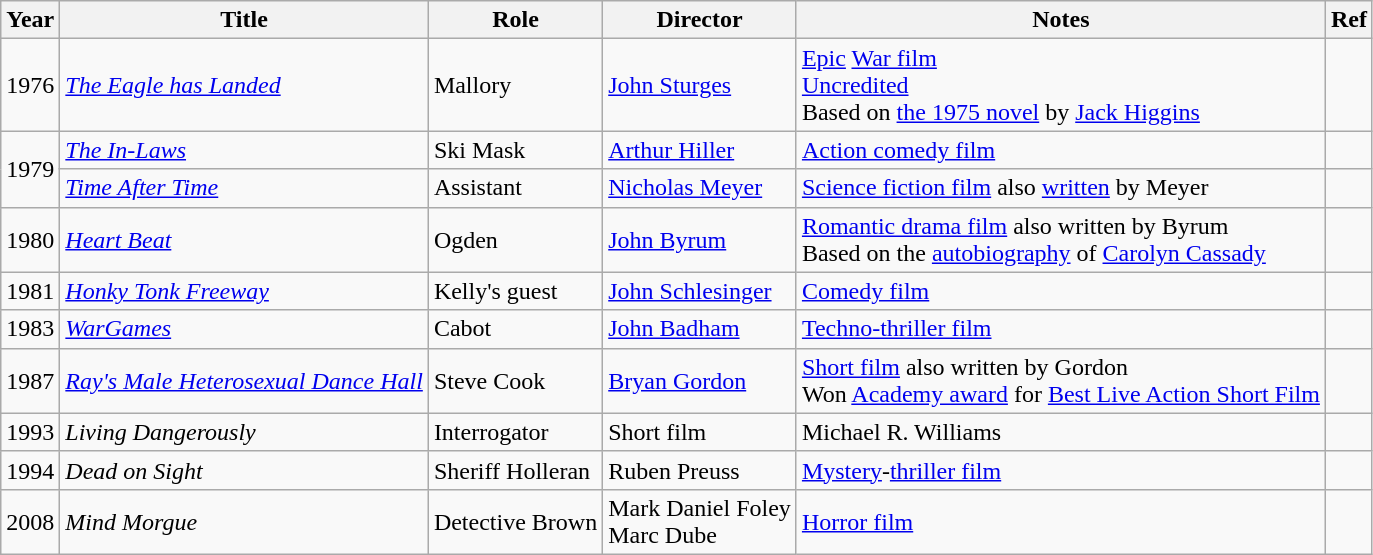<table class="wikitable sortable">
<tr>
<th>Year</th>
<th>Title</th>
<th>Role</th>
<th>Director</th>
<th>Notes</th>
<th>Ref</th>
</tr>
<tr>
<td>1976</td>
<td><em><a href='#'>The Eagle has Landed</a></em></td>
<td>Mallory</td>
<td><a href='#'>John Sturges</a></td>
<td><a href='#'>Epic</a> <a href='#'>War film</a> <br> <a href='#'>Uncredited</a>  <br> Based on <a href='#'>the 1975 novel</a> by <a href='#'>Jack Higgins</a></td>
<td></td>
</tr>
<tr>
<td rowspan="2">1979</td>
<td><em><a href='#'>The In-Laws</a></em></td>
<td>Ski Mask</td>
<td><a href='#'>Arthur Hiller</a></td>
<td><a href='#'>Action comedy film</a></td>
<td></td>
</tr>
<tr>
<td><em><a href='#'>Time After Time</a></em></td>
<td>Assistant</td>
<td><a href='#'>Nicholas Meyer</a></td>
<td><a href='#'>Science fiction film</a> also <a href='#'>written</a> by Meyer</td>
<td></td>
</tr>
<tr>
<td>1980</td>
<td><em><a href='#'>Heart Beat</a></em></td>
<td>Ogden</td>
<td><a href='#'>John Byrum</a></td>
<td><a href='#'>Romantic drama film</a> also written by Byrum <br> Based on the <a href='#'>autobiography</a> of <a href='#'>Carolyn Cassady</a></td>
<td></td>
</tr>
<tr>
<td>1981</td>
<td><em><a href='#'>Honky Tonk Freeway</a></em></td>
<td>Kelly's guest</td>
<td><a href='#'>John Schlesinger</a></td>
<td><a href='#'>Comedy film</a></td>
<td></td>
</tr>
<tr>
<td>1983</td>
<td><em><a href='#'>WarGames</a></em></td>
<td>Cabot</td>
<td><a href='#'>John Badham</a></td>
<td><a href='#'>Techno-thriller film</a></td>
<td></td>
</tr>
<tr>
<td>1987</td>
<td><em><a href='#'>Ray's Male Heterosexual Dance Hall</a></em></td>
<td>Steve Cook</td>
<td><a href='#'>Bryan Gordon</a></td>
<td><a href='#'>Short film</a> also written by Gordon <br> Won <a href='#'>Academy award</a> for <a href='#'>Best Live Action Short Film</a></td>
<td></td>
</tr>
<tr>
<td>1993</td>
<td><em>Living Dangerously</em></td>
<td>Interrogator</td>
<td>Short film</td>
<td>Michael R. Williams</td>
<td></td>
</tr>
<tr>
<td>1994</td>
<td><em>Dead on Sight</em></td>
<td>Sheriff Holleran</td>
<td>Ruben Preuss</td>
<td><a href='#'>Mystery</a>-<a href='#'>thriller film</a></td>
<td></td>
</tr>
<tr>
<td>2008</td>
<td><em>Mind Morgue</em></td>
<td>Detective Brown</td>
<td>Mark Daniel Foley <br> Marc Dube</td>
<td><a href='#'>Horror film</a></td>
<td></td>
</tr>
</table>
